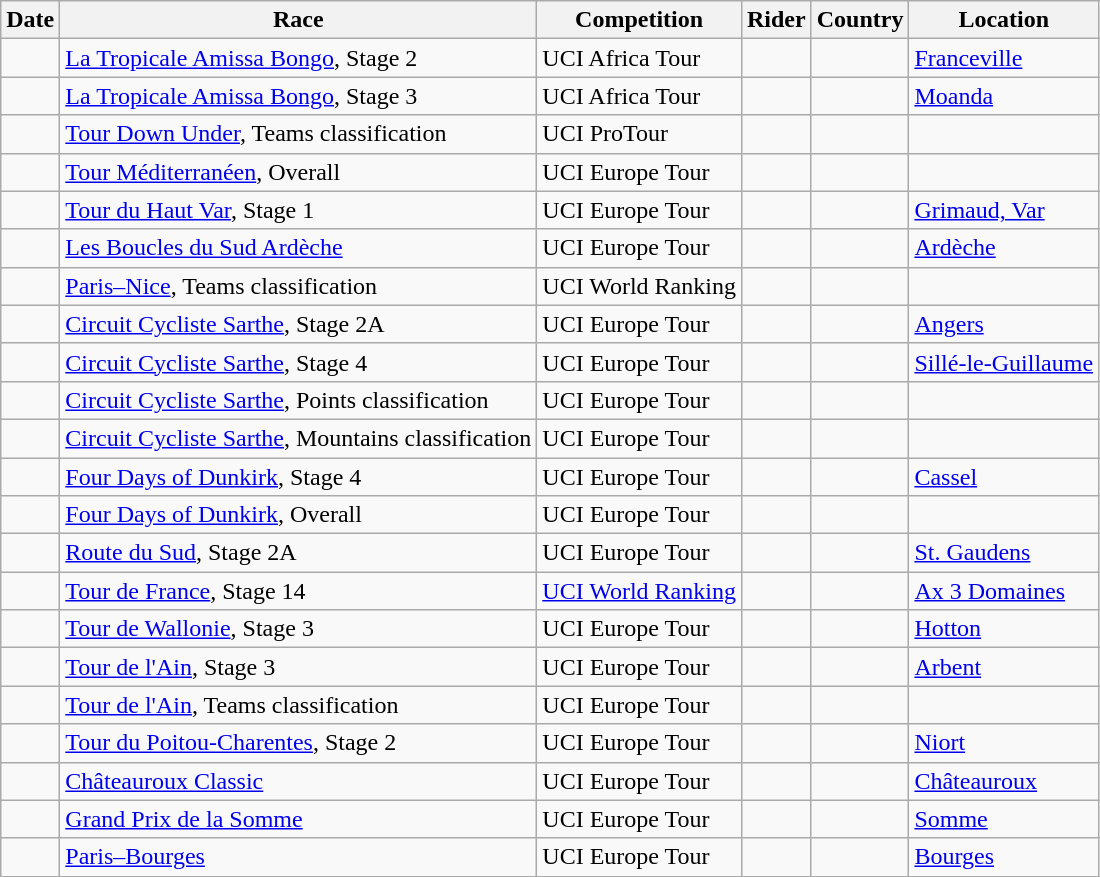<table class="wikitable sortable">
<tr>
<th>Date</th>
<th>Race</th>
<th>Competition</th>
<th>Rider</th>
<th>Country</th>
<th>Location</th>
</tr>
<tr>
<td></td>
<td><a href='#'>La Tropicale Amissa Bongo</a>, Stage 2</td>
<td>UCI Africa Tour</td>
<td></td>
<td></td>
<td><a href='#'>Franceville</a></td>
</tr>
<tr>
<td></td>
<td><a href='#'>La Tropicale Amissa Bongo</a>, Stage 3</td>
<td>UCI Africa Tour</td>
<td></td>
<td></td>
<td><a href='#'>Moanda</a></td>
</tr>
<tr>
<td></td>
<td><a href='#'>Tour Down Under</a>, Teams classification</td>
<td>UCI ProTour</td>
<td align="center"></td>
<td></td>
<td></td>
</tr>
<tr>
<td></td>
<td><a href='#'>Tour Méditerranéen</a>, Overall</td>
<td>UCI Europe Tour</td>
<td></td>
<td></td>
<td></td>
</tr>
<tr>
<td></td>
<td><a href='#'>Tour du Haut Var</a>, Stage 1</td>
<td>UCI Europe Tour</td>
<td></td>
<td></td>
<td><a href='#'>Grimaud, Var</a></td>
</tr>
<tr>
<td></td>
<td><a href='#'>Les Boucles du Sud Ardèche</a></td>
<td>UCI Europe Tour</td>
<td></td>
<td></td>
<td><a href='#'>Ardèche</a></td>
</tr>
<tr>
<td></td>
<td><a href='#'>Paris–Nice</a>, Teams classification</td>
<td>UCI World Ranking</td>
<td align="center"></td>
<td></td>
<td></td>
</tr>
<tr>
<td></td>
<td><a href='#'>Circuit Cycliste Sarthe</a>, Stage 2A</td>
<td>UCI Europe Tour</td>
<td></td>
<td></td>
<td><a href='#'>Angers</a></td>
</tr>
<tr>
<td></td>
<td><a href='#'>Circuit Cycliste Sarthe</a>, Stage 4</td>
<td>UCI Europe Tour</td>
<td></td>
<td></td>
<td><a href='#'>Sillé-le-Guillaume</a></td>
</tr>
<tr>
<td></td>
<td><a href='#'>Circuit Cycliste Sarthe</a>, Points classification</td>
<td>UCI Europe Tour</td>
<td></td>
<td></td>
<td></td>
</tr>
<tr>
<td></td>
<td><a href='#'>Circuit Cycliste Sarthe</a>, Mountains classification</td>
<td>UCI Europe Tour</td>
<td></td>
<td></td>
<td></td>
</tr>
<tr>
<td></td>
<td><a href='#'>Four Days of Dunkirk</a>, Stage 4</td>
<td>UCI Europe Tour</td>
<td></td>
<td></td>
<td><a href='#'>Cassel</a></td>
</tr>
<tr>
<td></td>
<td><a href='#'>Four Days of Dunkirk</a>, Overall</td>
<td>UCI Europe Tour</td>
<td></td>
<td></td>
<td></td>
</tr>
<tr>
<td></td>
<td><a href='#'>Route du Sud</a>, Stage 2A</td>
<td>UCI Europe Tour</td>
<td></td>
<td></td>
<td><a href='#'>St. Gaudens</a></td>
</tr>
<tr>
<td></td>
<td><a href='#'>Tour de France</a>, Stage 14</td>
<td><a href='#'>UCI World Ranking</a></td>
<td></td>
<td></td>
<td><a href='#'>Ax 3 Domaines</a></td>
</tr>
<tr>
<td></td>
<td><a href='#'>Tour de Wallonie</a>, Stage 3</td>
<td>UCI Europe Tour</td>
<td></td>
<td></td>
<td><a href='#'>Hotton</a></td>
</tr>
<tr>
<td></td>
<td><a href='#'>Tour de l'Ain</a>, Stage 3</td>
<td>UCI Europe Tour</td>
<td></td>
<td></td>
<td><a href='#'>Arbent</a></td>
</tr>
<tr>
<td></td>
<td><a href='#'>Tour de l'Ain</a>, Teams classification</td>
<td>UCI Europe Tour</td>
<td align="center"></td>
<td></td>
<td></td>
</tr>
<tr>
<td></td>
<td><a href='#'>Tour du Poitou-Charentes</a>, Stage 2</td>
<td>UCI Europe Tour</td>
<td></td>
<td></td>
<td><a href='#'>Niort</a></td>
</tr>
<tr>
<td></td>
<td><a href='#'>Châteauroux Classic</a></td>
<td>UCI Europe Tour</td>
<td></td>
<td></td>
<td><a href='#'>Châteauroux</a></td>
</tr>
<tr>
<td></td>
<td><a href='#'>Grand Prix de la Somme</a></td>
<td>UCI Europe Tour</td>
<td></td>
<td></td>
<td><a href='#'>Somme</a></td>
</tr>
<tr>
<td></td>
<td><a href='#'>Paris–Bourges</a></td>
<td>UCI Europe Tour</td>
<td></td>
<td></td>
<td><a href='#'>Bourges</a></td>
</tr>
</table>
